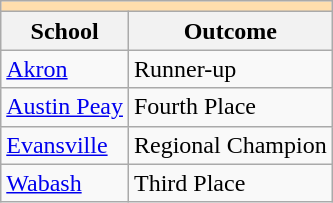<table class="wikitable" style="float:left; margin-right:1em;">
<tr>
<th colspan="3" style="background:#ffdead;"></th>
</tr>
<tr>
<th>School</th>
<th>Outcome</th>
</tr>
<tr>
<td><a href='#'>Akron</a></td>
<td>Runner-up</td>
</tr>
<tr>
<td><a href='#'>Austin Peay</a></td>
<td>Fourth Place</td>
</tr>
<tr>
<td><a href='#'>Evansville</a></td>
<td>Regional Champion</td>
</tr>
<tr>
<td><a href='#'>Wabash</a></td>
<td>Third Place</td>
</tr>
</table>
